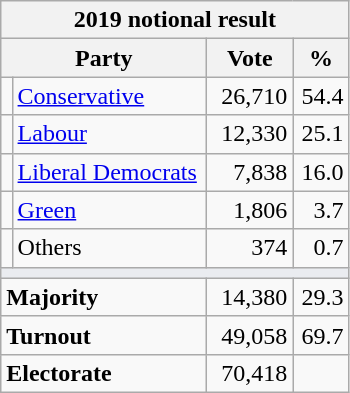<table class="wikitable">
<tr>
<th colspan="4">2019 notional result  </th>
</tr>
<tr>
<th bgcolor="#DDDDFF" width="130px" colspan="2">Party</th>
<th bgcolor="#DDDDFF" width="50px">Vote</th>
<th bgcolor="#DDDDFF" width="30px">%</th>
</tr>
<tr>
<td></td>
<td><a href='#'>Conservative</a></td>
<td align=right>26,710</td>
<td align=right>54.4</td>
</tr>
<tr>
<td></td>
<td><a href='#'>Labour</a></td>
<td align=right>12,330</td>
<td align=right>25.1</td>
</tr>
<tr>
<td></td>
<td><a href='#'>Liberal Democrats</a></td>
<td align=right>7,838</td>
<td align=right>16.0</td>
</tr>
<tr>
<td></td>
<td><a href='#'>Green</a></td>
<td align=right>1,806</td>
<td align=right>3.7</td>
</tr>
<tr>
<td></td>
<td>Others</td>
<td align=right>374</td>
<td align=right>0.7</td>
</tr>
<tr>
<td colspan="4" bgcolor="#EAECF0"></td>
</tr>
<tr>
<td colspan="2"><strong>Majority</strong></td>
<td align=right>14,380</td>
<td align=right>29.3</td>
</tr>
<tr>
<td colspan="2"><strong>Turnout</strong></td>
<td align=right>49,058</td>
<td align=right>69.7</td>
</tr>
<tr>
<td colspan="2"><strong>Electorate</strong></td>
<td align=right>70,418</td>
</tr>
</table>
